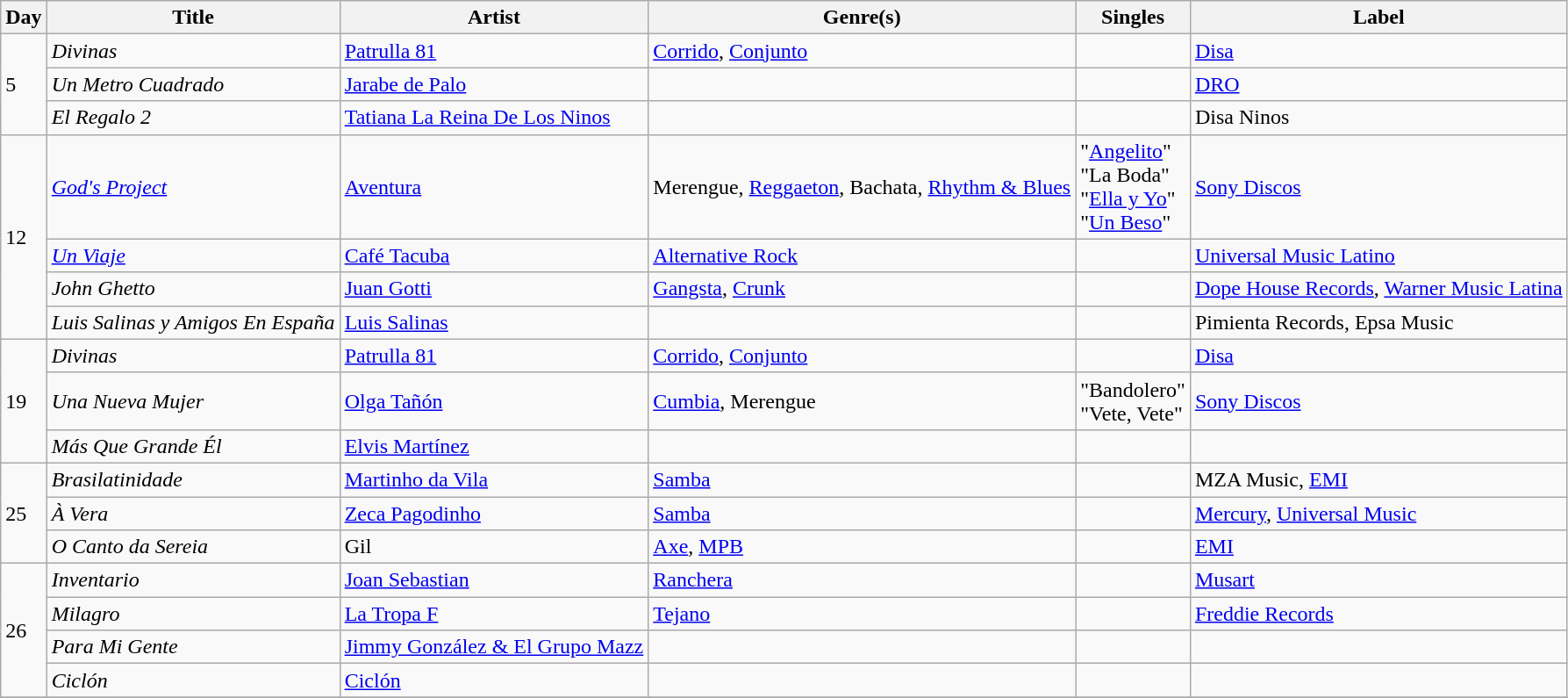<table class="wikitable sortable" style="text-align: left;">
<tr>
<th>Day</th>
<th>Title</th>
<th>Artist</th>
<th>Genre(s)</th>
<th>Singles</th>
<th>Label</th>
</tr>
<tr>
<td rowspan="3">5</td>
<td><em>Divinas</em></td>
<td><a href='#'>Patrulla 81</a></td>
<td><a href='#'>Corrido</a>, <a href='#'>Conjunto</a></td>
<td></td>
<td><a href='#'>Disa</a></td>
</tr>
<tr>
<td><em>Un Metro Cuadrado</em></td>
<td><a href='#'>Jarabe de Palo</a></td>
<td></td>
<td></td>
<td><a href='#'>DRO</a></td>
</tr>
<tr>
<td><em>El Regalo 2</em></td>
<td><a href='#'>Tatiana La Reina De Los Ninos</a></td>
<td></td>
<td></td>
<td>Disa Ninos</td>
</tr>
<tr>
<td rowspan="4">12</td>
<td><em><a href='#'>God's Project</a></em></td>
<td><a href='#'>Aventura</a></td>
<td>Merengue, <a href='#'>Reggaeton</a>, Bachata, <a href='#'>Rhythm & Blues</a></td>
<td>"<a href='#'>Angelito</a>"<br>"La Boda"<br>"<a href='#'>Ella y Yo</a>"<br>"<a href='#'>Un Beso</a>"</td>
<td><a href='#'>Sony Discos</a></td>
</tr>
<tr>
<td><em><a href='#'>Un Viaje</a></em></td>
<td><a href='#'>Café Tacuba</a></td>
<td><a href='#'>Alternative Rock</a></td>
<td></td>
<td><a href='#'>Universal Music Latino</a></td>
</tr>
<tr>
<td><em>John Ghetto</em></td>
<td><a href='#'>Juan Gotti</a></td>
<td><a href='#'>Gangsta</a>, <a href='#'>Crunk</a></td>
<td></td>
<td><a href='#'>Dope House Records</a>, <a href='#'>Warner Music Latina</a></td>
</tr>
<tr>
<td><em> Luis Salinas y Amigos En España</em></td>
<td><a href='#'>Luis Salinas</a></td>
<td></td>
<td></td>
<td>Pimienta Records, Epsa Music</td>
</tr>
<tr>
<td rowspan="3">19</td>
<td><em>Divinas</em></td>
<td><a href='#'>Patrulla 81</a></td>
<td><a href='#'>Corrido</a>, <a href='#'>Conjunto</a></td>
<td></td>
<td><a href='#'>Disa</a></td>
</tr>
<tr>
<td><em>Una Nueva Mujer</em></td>
<td><a href='#'>Olga Tañón</a></td>
<td><a href='#'>Cumbia</a>, Merengue</td>
<td>"Bandolero"<br>"Vete, Vete"</td>
<td><a href='#'>Sony Discos</a></td>
</tr>
<tr>
<td><em>Más Que Grande Él</em></td>
<td><a href='#'>Elvis Martínez</a></td>
<td></td>
<td></td>
<td></td>
</tr>
<tr>
<td rowspan="3">25</td>
<td><em>Brasilatinidade</em></td>
<td><a href='#'>Martinho da Vila</a></td>
<td><a href='#'>Samba</a></td>
<td></td>
<td>MZA Music, <a href='#'>EMI</a></td>
</tr>
<tr>
<td><em>À Vera</em></td>
<td><a href='#'>Zeca Pagodinho</a></td>
<td><a href='#'>Samba</a></td>
<td></td>
<td><a href='#'>Mercury</a>, <a href='#'>Universal Music</a></td>
</tr>
<tr>
<td><em>O Canto da Sereia</em></td>
<td>Gil</td>
<td><a href='#'>Axe</a>, <a href='#'>MPB</a></td>
<td></td>
<td><a href='#'>EMI</a></td>
</tr>
<tr>
<td rowspan="4">26</td>
<td><em>Inventario</em></td>
<td><a href='#'>Joan Sebastian</a></td>
<td><a href='#'>Ranchera</a></td>
<td></td>
<td><a href='#'>Musart</a></td>
</tr>
<tr>
<td><em>Milagro</em></td>
<td><a href='#'>La Tropa F</a></td>
<td><a href='#'>Tejano</a></td>
<td></td>
<td><a href='#'>Freddie Records</a></td>
</tr>
<tr>
<td><em>Para Mi Gente</em></td>
<td><a href='#'>Jimmy González & El Grupo Mazz</a></td>
<td></td>
<td></td>
<td></td>
</tr>
<tr>
<td><em>Ciclón</em></td>
<td><a href='#'>Ciclón</a></td>
<td></td>
<td></td>
<td></td>
</tr>
<tr>
</tr>
</table>
